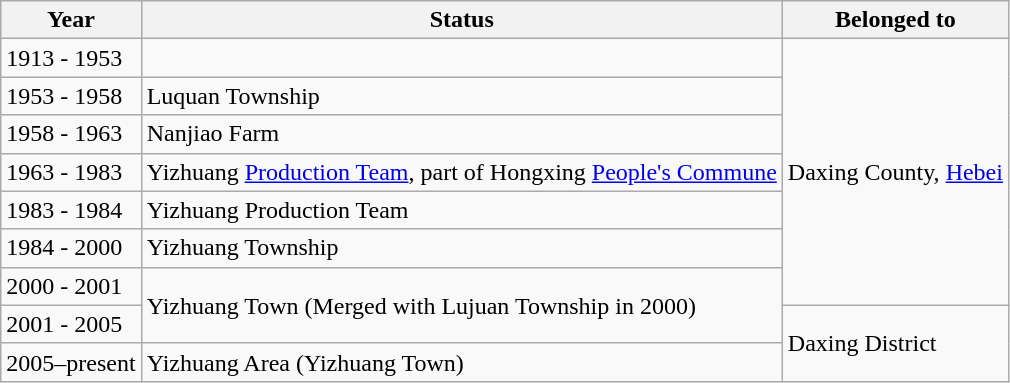<table class="wikitable">
<tr>
<th>Year</th>
<th>Status</th>
<th>Belonged to</th>
</tr>
<tr>
<td>1913 - 1953</td>
<td></td>
<td rowspan="7">Daxing County, <a href='#'>Hebei</a></td>
</tr>
<tr>
<td>1953 - 1958</td>
<td>Luquan Township</td>
</tr>
<tr>
<td>1958 - 1963</td>
<td>Nanjiao Farm</td>
</tr>
<tr>
<td>1963 - 1983</td>
<td>Yizhuang <a href='#'>Production Team</a>, part of Hongxing <a href='#'>People's Commune</a></td>
</tr>
<tr>
<td>1983 - 1984</td>
<td>Yizhuang Production Team</td>
</tr>
<tr>
<td>1984 - 2000</td>
<td>Yizhuang Township</td>
</tr>
<tr>
<td>2000 - 2001</td>
<td rowspan="2">Yizhuang Town (Merged with Lujuan Township in 2000)</td>
</tr>
<tr>
<td>2001 - 2005</td>
<td rowspan="2">Daxing District</td>
</tr>
<tr>
<td>2005–present</td>
<td>Yizhuang Area (Yizhuang Town)</td>
</tr>
</table>
